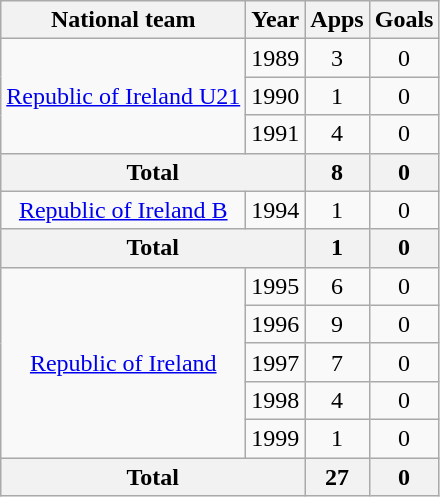<table class=wikitable style=text-align:center>
<tr>
<th>National team</th>
<th>Year</th>
<th>Apps</th>
<th>Goals</th>
</tr>
<tr>
<td rowspan=3><a href='#'>Republic of Ireland U21</a></td>
<td>1989</td>
<td>3</td>
<td>0</td>
</tr>
<tr>
<td>1990</td>
<td>1</td>
<td>0</td>
</tr>
<tr>
<td>1991</td>
<td>4</td>
<td>0</td>
</tr>
<tr>
<th colspan=2>Total</th>
<th>8</th>
<th>0</th>
</tr>
<tr>
<td rowspan=1><a href='#'>Republic of Ireland B</a></td>
<td>1994</td>
<td>1</td>
<td>0</td>
</tr>
<tr>
<th colspan=2>Total</th>
<th>1</th>
<th>0</th>
</tr>
<tr>
<td rowspan=5><a href='#'>Republic of Ireland</a></td>
<td>1995</td>
<td>6</td>
<td>0</td>
</tr>
<tr>
<td>1996</td>
<td>9</td>
<td>0</td>
</tr>
<tr>
<td>1997</td>
<td>7</td>
<td>0</td>
</tr>
<tr>
<td>1998</td>
<td>4</td>
<td>0</td>
</tr>
<tr>
<td>1999</td>
<td>1</td>
<td>0</td>
</tr>
<tr>
<th colspan=2>Total</th>
<th>27</th>
<th>0</th>
</tr>
</table>
